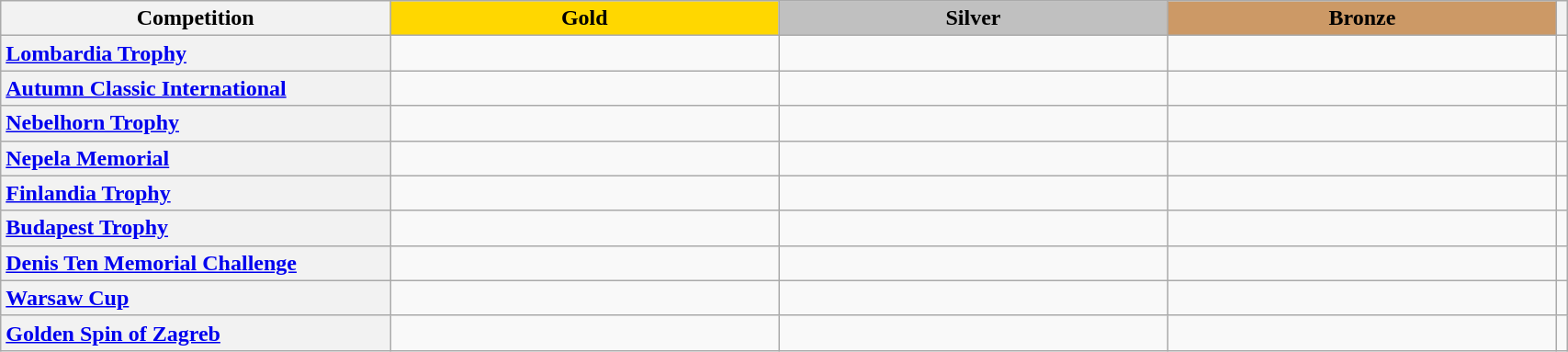<table class="wikitable unsortable" style="text-align:left; width:90%">
<tr>
<th scope="col" style="text-align:center; width:25%">Competition</th>
<td scope="col" style="text-align:center; width:25%; background:gold"><strong>Gold</strong></td>
<td scope="col" style="text-align:center; width:25%; background:silver"><strong>Silver</strong></td>
<td scope="col" style="text-align:center; width:25%; background:#c96"><strong>Bronze</strong></td>
<th scope="col" style="text-align:center"></th>
</tr>
<tr>
<th scope="row" style="text-align:left"> <a href='#'>Lombardia Trophy</a></th>
<td></td>
<td></td>
<td></td>
<td></td>
</tr>
<tr>
<th scope="row" style="text-align:left"> <a href='#'>Autumn Classic International</a></th>
<td></td>
<td></td>
<td></td>
<td></td>
</tr>
<tr>
<th scope="row" style="text-align:left"> <a href='#'>Nebelhorn Trophy</a></th>
<td></td>
<td></td>
<td></td>
<td></td>
</tr>
<tr>
<th scope="row" style="text-align:left"> <a href='#'>Nepela Memorial</a></th>
<td></td>
<td></td>
<td></td>
<td></td>
</tr>
<tr>
<th scope="row" style="text-align:left"> <a href='#'>Finlandia Trophy</a></th>
<td></td>
<td></td>
<td></td>
<td></td>
</tr>
<tr>
<th scope="row" style="text-align:left"> <a href='#'>Budapest Trophy</a></th>
<td></td>
<td></td>
<td></td>
<td></td>
</tr>
<tr>
<th scope="row" style="text-align:left"> <a href='#'>Denis Ten Memorial Challenge</a></th>
<td></td>
<td></td>
<td></td>
<td></td>
</tr>
<tr>
<th scope="row" style="text-align:left"> <a href='#'>Warsaw Cup</a></th>
<td></td>
<td></td>
<td></td>
<td></td>
</tr>
<tr>
<th scope="row" style="text-align:left"> <a href='#'>Golden Spin of Zagreb</a></th>
<td></td>
<td></td>
<td></td>
<td></td>
</tr>
</table>
